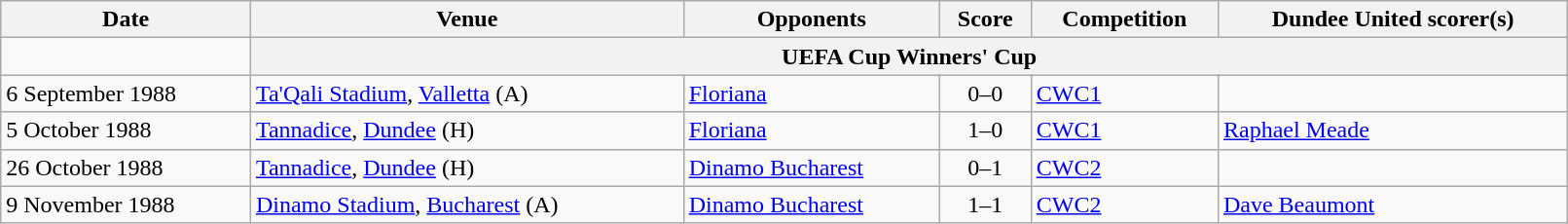<table class="wikitable" width=85%>
<tr>
<th>Date</th>
<th>Venue</th>
<th>Opponents</th>
<th>Score</th>
<th>Competition</th>
<th>Dundee United scorer(s)</th>
</tr>
<tr>
<td></td>
<th colspan=7>UEFA Cup Winners' Cup</th>
</tr>
<tr>
<td>6 September 1988</td>
<td><a href='#'>Ta'Qali Stadium</a>, <a href='#'>Valletta</a> (A)</td>
<td><a href='#'>Floriana</a></td>
<td align=center>0–0</td>
<td><a href='#'>CWC1</a></td>
<td></td>
</tr>
<tr>
<td>5 October 1988</td>
<td><a href='#'>Tannadice</a>, <a href='#'>Dundee</a> (H)</td>
<td><a href='#'>Floriana</a></td>
<td align=center>1–0</td>
<td><a href='#'>CWC1</a></td>
<td><a href='#'>Raphael Meade</a></td>
</tr>
<tr>
<td>26 October 1988</td>
<td><a href='#'>Tannadice</a>, <a href='#'>Dundee</a> (H)</td>
<td><a href='#'>Dinamo Bucharest</a></td>
<td align=center>0–1</td>
<td><a href='#'>CWC2</a></td>
<td></td>
</tr>
<tr>
<td>9 November 1988</td>
<td><a href='#'>Dinamo Stadium</a>, <a href='#'>Bucharest</a> (A)</td>
<td><a href='#'>Dinamo Bucharest</a></td>
<td align=center>1–1</td>
<td><a href='#'>CWC2</a></td>
<td><a href='#'>Dave Beaumont</a></td>
</tr>
</table>
